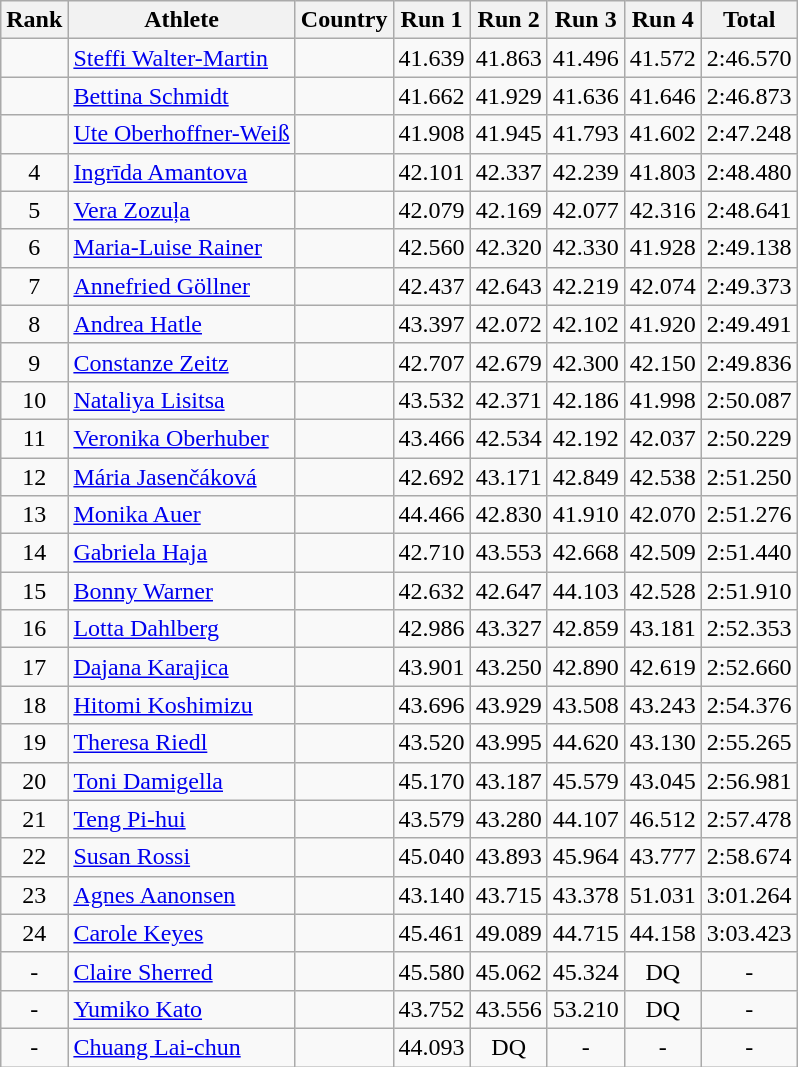<table class="wikitable sortable" style="text-align:center">
<tr>
<th>Rank</th>
<th>Athlete</th>
<th>Country</th>
<th>Run 1</th>
<th>Run 2</th>
<th>Run 3</th>
<th>Run 4</th>
<th>Total</th>
</tr>
<tr>
<td></td>
<td align=left><a href='#'>Steffi Walter-Martin</a></td>
<td align=left></td>
<td>41.639</td>
<td>41.863</td>
<td>41.496</td>
<td>41.572</td>
<td>2:46.570</td>
</tr>
<tr>
<td></td>
<td align=left><a href='#'>Bettina Schmidt</a></td>
<td align=left></td>
<td>41.662</td>
<td>41.929</td>
<td>41.636</td>
<td>41.646</td>
<td>2:46.873</td>
</tr>
<tr>
<td></td>
<td align=left><a href='#'>Ute Oberhoffner-Weiß</a></td>
<td align=left></td>
<td>41.908</td>
<td>41.945</td>
<td>41.793</td>
<td>41.602</td>
<td>2:47.248</td>
</tr>
<tr>
<td>4</td>
<td align=left><a href='#'>Ingrīda Amantova</a></td>
<td align=left></td>
<td>42.101</td>
<td>42.337</td>
<td>42.239</td>
<td>41.803</td>
<td>2:48.480</td>
</tr>
<tr>
<td>5</td>
<td align=left><a href='#'>Vera Zozuļa</a></td>
<td align=left></td>
<td>42.079</td>
<td>42.169</td>
<td>42.077</td>
<td>42.316</td>
<td>2:48.641</td>
</tr>
<tr>
<td>6</td>
<td align=left><a href='#'>Maria-Luise Rainer</a></td>
<td align=left></td>
<td>42.560</td>
<td>42.320</td>
<td>42.330</td>
<td>41.928</td>
<td>2:49.138</td>
</tr>
<tr>
<td>7</td>
<td align=left><a href='#'>Annefried Göllner</a></td>
<td align=left></td>
<td>42.437</td>
<td>42.643</td>
<td>42.219</td>
<td>42.074</td>
<td>2:49.373</td>
</tr>
<tr>
<td>8</td>
<td align=left><a href='#'>Andrea Hatle</a></td>
<td align=left></td>
<td>43.397</td>
<td>42.072</td>
<td>42.102</td>
<td>41.920</td>
<td>2:49.491</td>
</tr>
<tr>
<td>9</td>
<td align=left><a href='#'>Constanze Zeitz</a></td>
<td align=left></td>
<td>42.707</td>
<td>42.679</td>
<td>42.300</td>
<td>42.150</td>
<td>2:49.836</td>
</tr>
<tr>
<td>10</td>
<td align=left><a href='#'>Nataliya Lisitsa</a></td>
<td align=left></td>
<td>43.532</td>
<td>42.371</td>
<td>42.186</td>
<td>41.998</td>
<td>2:50.087</td>
</tr>
<tr>
<td>11</td>
<td align=left><a href='#'>Veronika Oberhuber</a></td>
<td align=left></td>
<td>43.466</td>
<td>42.534</td>
<td>42.192</td>
<td>42.037</td>
<td>2:50.229</td>
</tr>
<tr>
<td>12</td>
<td align=left><a href='#'>Mária Jasenčáková</a></td>
<td align=left></td>
<td>42.692</td>
<td>43.171</td>
<td>42.849</td>
<td>42.538</td>
<td>2:51.250</td>
</tr>
<tr>
<td>13</td>
<td align=left><a href='#'>Monika Auer</a></td>
<td align=left></td>
<td>44.466</td>
<td>42.830</td>
<td>41.910</td>
<td>42.070</td>
<td>2:51.276</td>
</tr>
<tr>
<td>14</td>
<td align=left><a href='#'>Gabriela Haja</a></td>
<td align=left></td>
<td>42.710</td>
<td>43.553</td>
<td>42.668</td>
<td>42.509</td>
<td>2:51.440</td>
</tr>
<tr>
<td>15</td>
<td align=left><a href='#'>Bonny Warner</a></td>
<td align=left></td>
<td>42.632</td>
<td>42.647</td>
<td>44.103</td>
<td>42.528</td>
<td>2:51.910</td>
</tr>
<tr>
<td>16</td>
<td align=left><a href='#'>Lotta Dahlberg</a></td>
<td align=left></td>
<td>42.986</td>
<td>43.327</td>
<td>42.859</td>
<td>43.181</td>
<td>2:52.353</td>
</tr>
<tr>
<td>17</td>
<td align=left><a href='#'>Dajana Karajica</a></td>
<td align=left></td>
<td>43.901</td>
<td>43.250</td>
<td>42.890</td>
<td>42.619</td>
<td>2:52.660</td>
</tr>
<tr>
<td>18</td>
<td align=left><a href='#'>Hitomi Koshimizu</a></td>
<td align=left></td>
<td>43.696</td>
<td>43.929</td>
<td>43.508</td>
<td>43.243</td>
<td>2:54.376</td>
</tr>
<tr>
<td>19</td>
<td align=left><a href='#'>Theresa Riedl</a></td>
<td align=left></td>
<td>43.520</td>
<td>43.995</td>
<td>44.620</td>
<td>43.130</td>
<td>2:55.265</td>
</tr>
<tr>
<td>20</td>
<td align=left><a href='#'>Toni Damigella</a></td>
<td align=left></td>
<td>45.170</td>
<td>43.187</td>
<td>45.579</td>
<td>43.045</td>
<td>2:56.981</td>
</tr>
<tr>
<td>21</td>
<td align=left><a href='#'>Teng Pi-hui</a></td>
<td align=left></td>
<td>43.579</td>
<td>43.280</td>
<td>44.107</td>
<td>46.512</td>
<td>2:57.478</td>
</tr>
<tr>
<td>22</td>
<td align=left><a href='#'>Susan Rossi</a></td>
<td align=left></td>
<td>45.040</td>
<td>43.893</td>
<td>45.964</td>
<td>43.777</td>
<td>2:58.674</td>
</tr>
<tr>
<td>23</td>
<td align=left><a href='#'>Agnes Aanonsen</a></td>
<td align=left></td>
<td>43.140</td>
<td>43.715</td>
<td>43.378</td>
<td>51.031</td>
<td>3:01.264</td>
</tr>
<tr>
<td>24</td>
<td align=left><a href='#'>Carole Keyes</a></td>
<td align=left></td>
<td>45.461</td>
<td>49.089</td>
<td>44.715</td>
<td>44.158</td>
<td>3:03.423</td>
</tr>
<tr>
<td>-</td>
<td align=left><a href='#'>Claire Sherred</a></td>
<td align=left></td>
<td>45.580</td>
<td>45.062</td>
<td>45.324</td>
<td>DQ</td>
<td>-</td>
</tr>
<tr>
<td>-</td>
<td align=left><a href='#'>Yumiko Kato</a></td>
<td align=left></td>
<td>43.752</td>
<td>43.556</td>
<td>53.210</td>
<td>DQ</td>
<td>-</td>
</tr>
<tr>
<td>-</td>
<td align=left><a href='#'>Chuang Lai-chun</a></td>
<td align=left></td>
<td>44.093</td>
<td>DQ</td>
<td>-</td>
<td>-</td>
<td>-</td>
</tr>
</table>
